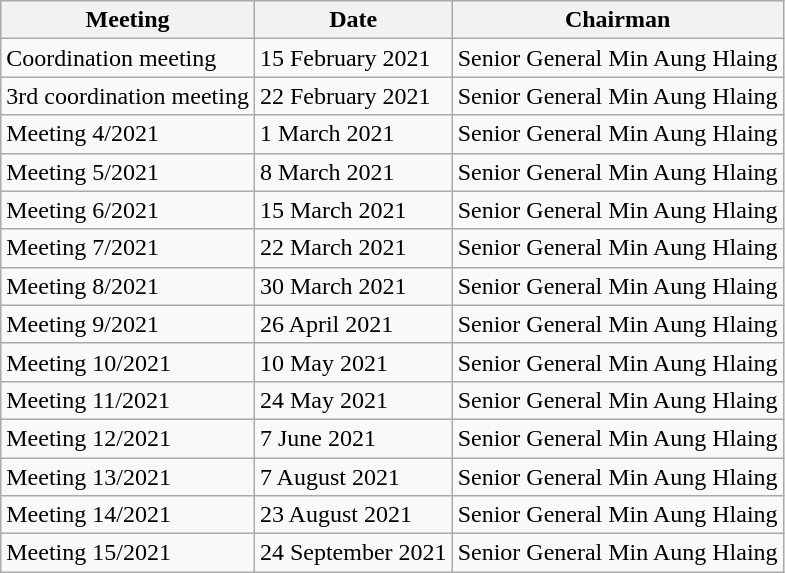<table class="wikitable">
<tr>
<th>Meeting</th>
<th>Date</th>
<th>Chairman</th>
</tr>
<tr>
<td>Coordination meeting</td>
<td>15 February 2021</td>
<td>Senior General Min Aung Hlaing</td>
</tr>
<tr>
<td>3rd coordination meeting</td>
<td>22 February 2021</td>
<td>Senior General Min Aung Hlaing</td>
</tr>
<tr>
<td>Meeting 4/2021</td>
<td>1 March 2021</td>
<td>Senior General Min Aung Hlaing</td>
</tr>
<tr>
<td>Meeting 5/2021</td>
<td>8 March 2021</td>
<td>Senior General Min Aung Hlaing</td>
</tr>
<tr>
<td>Meeting 6/2021</td>
<td>15 March 2021</td>
<td>Senior General Min Aung Hlaing</td>
</tr>
<tr>
<td>Meeting 7/2021</td>
<td>22 March 2021</td>
<td>Senior General Min Aung Hlaing</td>
</tr>
<tr>
<td>Meeting 8/2021</td>
<td>30 March 2021</td>
<td>Senior General Min Aung Hlaing</td>
</tr>
<tr>
<td>Meeting 9/2021</td>
<td>26 April 2021</td>
<td>Senior General Min Aung Hlaing</td>
</tr>
<tr>
<td>Meeting 10/2021</td>
<td>10 May 2021</td>
<td>Senior General Min Aung Hlaing</td>
</tr>
<tr>
<td>Meeting 11/2021</td>
<td>24 May 2021</td>
<td>Senior General Min Aung Hlaing</td>
</tr>
<tr>
<td>Meeting 12/2021</td>
<td>7 June 2021</td>
<td>Senior General Min Aung Hlaing</td>
</tr>
<tr>
<td>Meeting 13/2021</td>
<td>7 August 2021</td>
<td>Senior General Min Aung Hlaing</td>
</tr>
<tr>
<td>Meeting 14/2021</td>
<td>23 August 2021</td>
<td>Senior General Min Aung Hlaing</td>
</tr>
<tr>
<td>Meeting 15/2021</td>
<td>24 September 2021</td>
<td>Senior General Min Aung Hlaing</td>
</tr>
</table>
